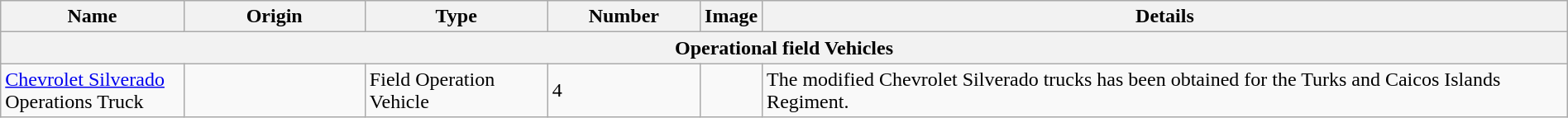<table class="wikitable" style="margin:auto; width:100%;">
<tr>
<th style="text-align: center; width:12%;">Name</th>
<th style="text-align: center; width:12%;">Origin</th>
<th style="text-align: center; width:12%;">Type</th>
<th style="text-align: center; width:10%;">Number</th>
<th style="text-align:center; width:0;">Image</th>
<th style="text-align: center; width:54%;">Details</th>
</tr>
<tr>
<th colspan="6">Operational field Vehicles</th>
</tr>
<tr>
<td><a href='#'>Chevrolet Silverado</a> Operations Truck</td>
<td></td>
<td>Field Operation Vehicle</td>
<td>4</td>
<td></td>
<td>The modified Chevrolet Silverado trucks has been obtained for the Turks and Caicos Islands Regiment.</td>
</tr>
</table>
